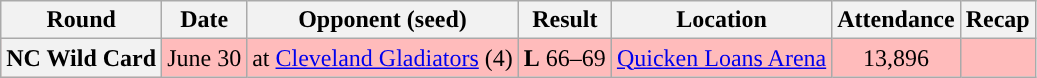<table class="wikitable" style="text-align:center">
<tr>
<th>Round</th>
<th>Date</th>
<th>Opponent (seed)</th>
<th>Result</th>
<th>Location</th>
<th>Attendance</th>
<th>Recap</th>
</tr>
<tr bgcolor="#ffbbbb">
<th>NC Wild Card</th>
<td>June 30</td>
<td>at <a href='#'>Cleveland Gladiators</a> (4)</td>
<td><strong>L</strong> 66–69</td>
<td><a href='#'>Quicken Loans Arena</a></td>
<td>13,896</td>
<td></td>
</tr>
</table>
